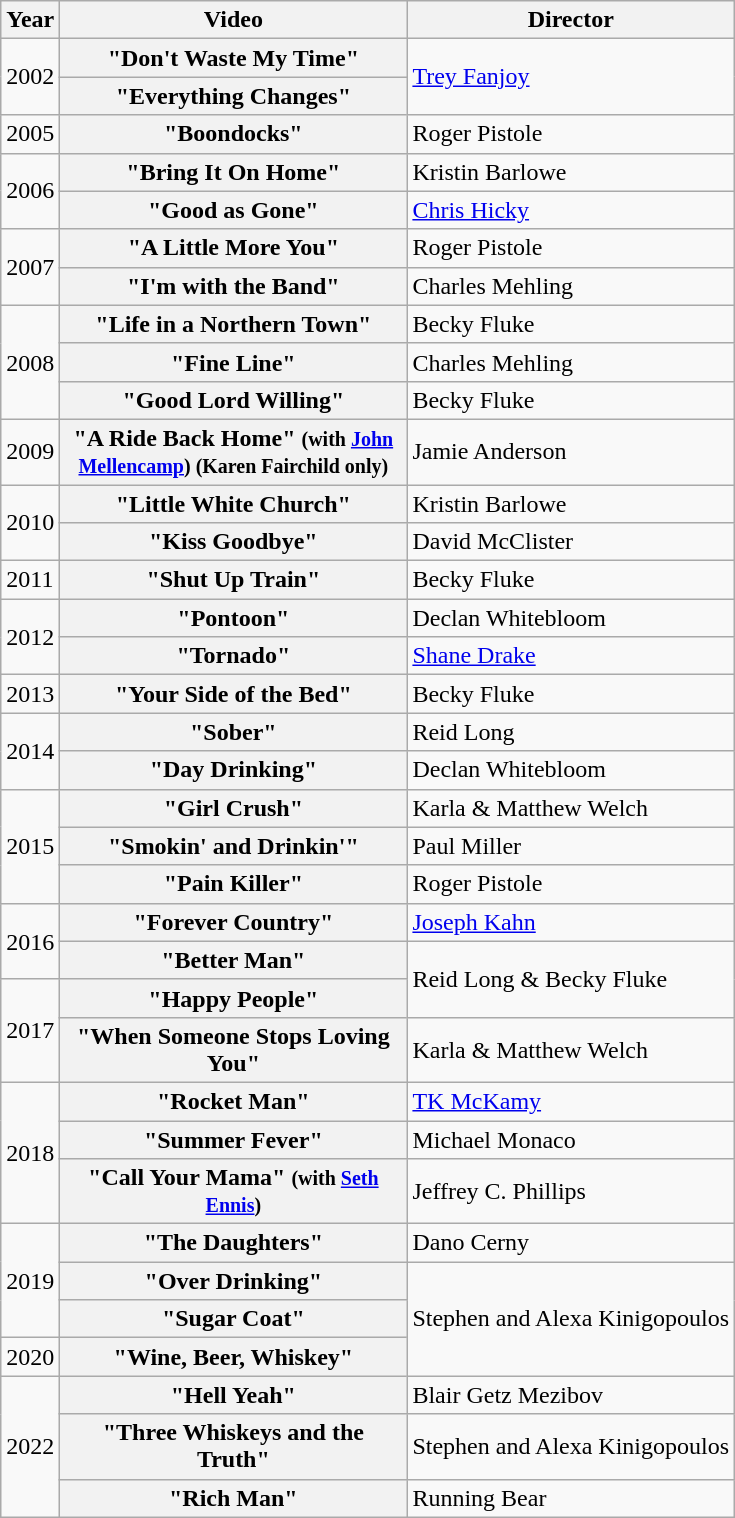<table class="wikitable plainrowheaders">
<tr>
<th>Year</th>
<th style="width:14em;">Video</th>
<th>Director</th>
</tr>
<tr>
<td rowspan="2">2002</td>
<th scope="row">"Don't Waste My Time"</th>
<td rowspan="2"><a href='#'>Trey Fanjoy</a></td>
</tr>
<tr>
<th scope="row">"Everything Changes"</th>
</tr>
<tr>
<td>2005</td>
<th scope="row">"Boondocks"</th>
<td>Roger Pistole</td>
</tr>
<tr>
<td rowspan="2">2006</td>
<th scope="row">"Bring It On Home"</th>
<td>Kristin Barlowe</td>
</tr>
<tr>
<th scope="row">"Good as Gone"</th>
<td><a href='#'>Chris Hicky</a></td>
</tr>
<tr>
<td rowspan="2">2007</td>
<th scope="row">"A Little More You"</th>
<td>Roger Pistole</td>
</tr>
<tr>
<th scope="row">"I'm with the Band"</th>
<td>Charles Mehling</td>
</tr>
<tr>
<td rowspan="3">2008</td>
<th scope="row">"Life in a Northern Town"<br></th>
<td>Becky Fluke</td>
</tr>
<tr>
<th scope="row">"Fine Line"</th>
<td>Charles Mehling</td>
</tr>
<tr>
<th scope="row">"Good Lord Willing"</th>
<td>Becky Fluke</td>
</tr>
<tr>
<td>2009</td>
<th scope="row">"A Ride Back Home" <small>(with <a href='#'>John Mellencamp</a>) (Karen Fairchild only)</small></th>
<td>Jamie Anderson</td>
</tr>
<tr>
<td rowspan="2">2010</td>
<th scope="row">"Little White Church"</th>
<td>Kristin Barlowe</td>
</tr>
<tr>
<th scope="row">"Kiss Goodbye"</th>
<td>David McClister</td>
</tr>
<tr>
<td>2011</td>
<th scope="row">"Shut Up Train"</th>
<td>Becky Fluke</td>
</tr>
<tr>
<td rowspan="2">2012</td>
<th scope="row">"Pontoon"</th>
<td>Declan Whitebloom</td>
</tr>
<tr>
<th scope="row">"Tornado"</th>
<td><a href='#'>Shane Drake</a></td>
</tr>
<tr>
<td>2013</td>
<th scope="row">"Your Side of the Bed"</th>
<td>Becky Fluke</td>
</tr>
<tr>
<td rowspan="2">2014</td>
<th scope="row">"Sober"</th>
<td>Reid Long</td>
</tr>
<tr>
<th scope="row">"Day Drinking"</th>
<td>Declan Whitebloom</td>
</tr>
<tr>
<td rowspan="3">2015</td>
<th scope="row">"Girl Crush"</th>
<td>Karla & Matthew Welch</td>
</tr>
<tr>
<th scope="row">"Smokin' and Drinkin'" <br></th>
<td>Paul Miller</td>
</tr>
<tr>
<th scope="row">"Pain Killer"</th>
<td>Roger Pistole</td>
</tr>
<tr>
<td rowspan="2">2016</td>
<th scope="row">"Forever Country" </th>
<td><a href='#'>Joseph Kahn</a></td>
</tr>
<tr>
<th scope="row">"Better Man"</th>
<td rowspan="2">Reid Long & Becky Fluke</td>
</tr>
<tr>
<td rowspan="2">2017</td>
<th scope="row">"Happy People"</th>
</tr>
<tr>
<th scope="row">"When Someone Stops Loving You"</th>
<td>Karla & Matthew Welch</td>
</tr>
<tr>
<td rowspan="3">2018</td>
<th scope="row">"Rocket Man"</th>
<td><a href='#'>TK McKamy</a></td>
</tr>
<tr>
<th scope="row">"Summer Fever"</th>
<td>Michael Monaco</td>
</tr>
<tr>
<th scope="row">"Call Your Mama" <small>(with <a href='#'>Seth Ennis</a>)</small></th>
<td>Jeffrey C. Phillips</td>
</tr>
<tr>
<td rowspan="3">2019</td>
<th scope="row">"The Daughters"</th>
<td>Dano Cerny</td>
</tr>
<tr>
<th scope="row">"Over Drinking"</th>
<td rowspan="3">Stephen and Alexa Kinigopoulos</td>
</tr>
<tr>
<th scope="row">"Sugar Coat"</th>
</tr>
<tr>
<td>2020</td>
<th scope="row">"Wine, Beer, Whiskey"</th>
</tr>
<tr>
<td rowspan=3>2022</td>
<th scope="row">"Hell Yeah"</th>
<td>Blair Getz Mezibov</td>
</tr>
<tr>
<th scope="row">"Three Whiskeys and the Truth"</th>
<td>Stephen and Alexa Kinigopoulos</td>
</tr>
<tr>
<th scope="row">"Rich Man"</th>
<td>Running Bear</td>
</tr>
</table>
